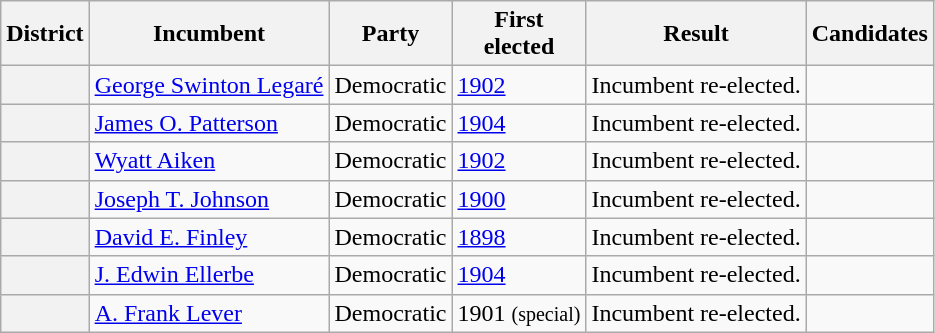<table class=wikitable>
<tr>
<th>District</th>
<th>Incumbent</th>
<th>Party</th>
<th>First<br>elected</th>
<th>Result</th>
<th>Candidates</th>
</tr>
<tr>
<th></th>
<td><a href='#'>George Swinton Legaré</a></td>
<td>Democratic</td>
<td><a href='#'>1902</a></td>
<td>Incumbent re-elected.</td>
<td nowrap></td>
</tr>
<tr>
<th></th>
<td><a href='#'>James O. Patterson</a></td>
<td>Democratic</td>
<td><a href='#'>1904</a></td>
<td>Incumbent re-elected.</td>
<td nowrap></td>
</tr>
<tr>
<th></th>
<td><a href='#'>Wyatt Aiken</a></td>
<td>Democratic</td>
<td><a href='#'>1902</a></td>
<td>Incumbent re-elected.</td>
<td nowrap></td>
</tr>
<tr>
<th></th>
<td><a href='#'>Joseph T. Johnson</a></td>
<td>Democratic</td>
<td><a href='#'>1900</a></td>
<td>Incumbent re-elected.</td>
<td nowrap></td>
</tr>
<tr>
<th></th>
<td><a href='#'>David E. Finley</a></td>
<td>Democratic</td>
<td><a href='#'>1898</a></td>
<td>Incumbent re-elected.</td>
<td nowrap></td>
</tr>
<tr>
<th></th>
<td><a href='#'>J. Edwin Ellerbe</a></td>
<td>Democratic</td>
<td><a href='#'>1904</a></td>
<td>Incumbent re-elected.</td>
<td nowrap></td>
</tr>
<tr>
<th></th>
<td><a href='#'>A. Frank Lever</a></td>
<td>Democratic</td>
<td>1901 <small>(special)</small></td>
<td>Incumbent re-elected.</td>
<td nowrap></td>
</tr>
</table>
